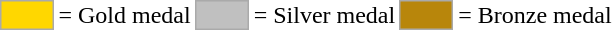<table>
<tr>
<td style="background-color:#FFD700; border:1px solid #aaaaaa; width:2em;"></td>
<td>= Gold medal</td>
<td style="background-color:#C0C0C0; border:1px solid #aaaaaa; width:2em;"></td>
<td>= Silver medal</td>
<td style="background-color:#B8860B; border:1px solid #aaaaaa; width:2em;"></td>
<td>= Bronze medal</td>
</tr>
</table>
